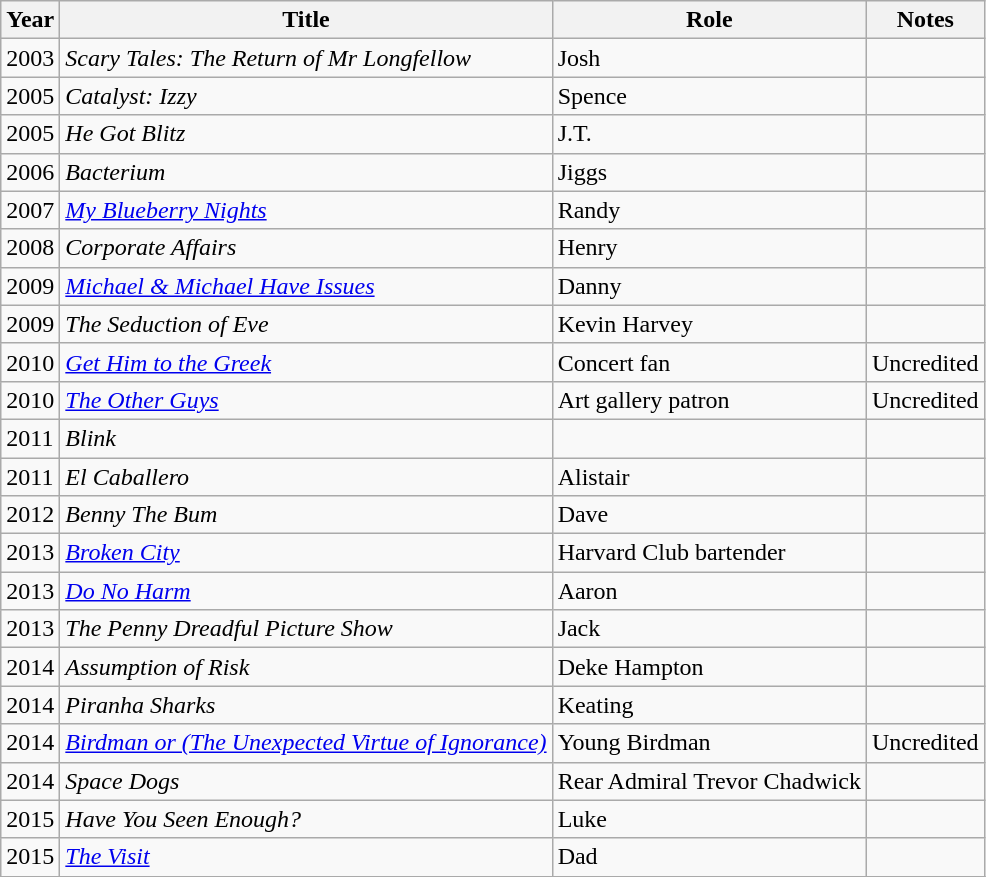<table class="wikitable sortable">
<tr>
<th>Year</th>
<th>Title</th>
<th>Role</th>
<th>Notes</th>
</tr>
<tr>
<td>2003</td>
<td><em>Scary Tales: The Return of Mr Longfellow</em></td>
<td>Josh</td>
<td></td>
</tr>
<tr>
<td>2005</td>
<td><em>Catalyst: Izzy</em></td>
<td>Spence</td>
<td></td>
</tr>
<tr>
<td>2005</td>
<td><em>He Got Blitz</em></td>
<td>J.T.</td>
<td></td>
</tr>
<tr>
<td>2006</td>
<td><em>Bacterium</em></td>
<td>Jiggs</td>
<td></td>
</tr>
<tr>
<td>2007</td>
<td><em><a href='#'>My Blueberry Nights</a></em></td>
<td>Randy</td>
<td></td>
</tr>
<tr>
<td>2008</td>
<td><em>Corporate Affairs</em></td>
<td>Henry</td>
<td></td>
</tr>
<tr>
<td>2009</td>
<td><em><a href='#'>Michael & Michael Have Issues</a></em></td>
<td>Danny</td>
<td></td>
</tr>
<tr>
<td>2009</td>
<td><em>The Seduction of Eve</em></td>
<td>Kevin Harvey</td>
<td></td>
</tr>
<tr>
<td>2010</td>
<td><em><a href='#'>Get Him to the Greek</a></em></td>
<td>Concert fan</td>
<td>Uncredited</td>
</tr>
<tr>
<td>2010</td>
<td><em><a href='#'>The Other Guys</a></em></td>
<td>Art gallery patron</td>
<td>Uncredited</td>
</tr>
<tr>
<td>2011</td>
<td><em>Blink</em></td>
<td></td>
<td></td>
</tr>
<tr>
<td>2011</td>
<td><em>El Caballero</em></td>
<td>Alistair</td>
<td></td>
</tr>
<tr>
<td>2012</td>
<td><em>Benny The Bum</em></td>
<td>Dave</td>
<td></td>
</tr>
<tr>
<td>2013</td>
<td><em><a href='#'>Broken City</a></em></td>
<td>Harvard Club bartender</td>
<td></td>
</tr>
<tr>
<td>2013</td>
<td><em><a href='#'>Do No Harm</a></em></td>
<td>Aaron</td>
<td></td>
</tr>
<tr>
<td>2013</td>
<td><em>The Penny Dreadful Picture Show</em></td>
<td>Jack</td>
<td></td>
</tr>
<tr>
<td>2014</td>
<td><em>Assumption of Risk</em></td>
<td>Deke Hampton</td>
<td></td>
</tr>
<tr>
<td>2014</td>
<td><em>Piranha Sharks</em></td>
<td>Keating</td>
<td></td>
</tr>
<tr>
<td>2014</td>
<td><em><a href='#'>Birdman or (The Unexpected Virtue of Ignorance)</a></em></td>
<td>Young Birdman</td>
<td>Uncredited</td>
</tr>
<tr>
<td>2014</td>
<td><em>Space Dogs</em></td>
<td>Rear Admiral Trevor Chadwick</td>
<td></td>
</tr>
<tr>
<td>2015</td>
<td><em>Have You Seen Enough?</em></td>
<td>Luke</td>
<td></td>
</tr>
<tr>
<td>2015</td>
<td><em><a href='#'>The Visit</a></em></td>
<td>Dad</td>
<td></td>
</tr>
<tr>
</tr>
</table>
